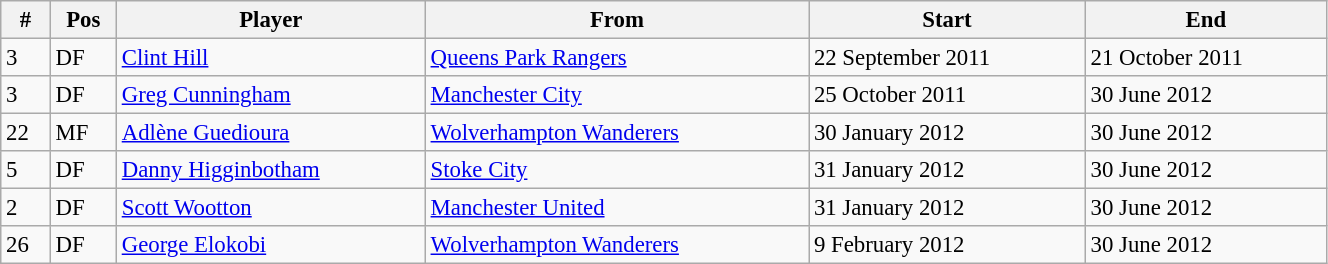<table class="wikitable" style="width:70%; text-align:center; font-size:95%; text-align:left;">
<tr>
<th>#</th>
<th>Pos</th>
<th>Player</th>
<th>From</th>
<th>Start</th>
<th>End</th>
</tr>
<tr>
<td>3</td>
<td>DF</td>
<td> <a href='#'>Clint Hill</a></td>
<td> <a href='#'>Queens Park Rangers</a></td>
<td>22 September 2011</td>
<td>21 October 2011</td>
</tr>
<tr>
<td>3</td>
<td>DF</td>
<td> <a href='#'>Greg Cunningham</a></td>
<td> <a href='#'>Manchester City</a></td>
<td>25 October 2011</td>
<td>30 June 2012</td>
</tr>
<tr>
<td>22</td>
<td>MF</td>
<td> <a href='#'>Adlène Guedioura</a></td>
<td> <a href='#'>Wolverhampton Wanderers</a></td>
<td>30 January 2012</td>
<td>30 June 2012</td>
</tr>
<tr>
<td>5</td>
<td>DF</td>
<td> <a href='#'>Danny Higginbotham</a></td>
<td> <a href='#'>Stoke City</a></td>
<td>31 January 2012</td>
<td>30 June 2012</td>
</tr>
<tr>
<td>2</td>
<td>DF</td>
<td> <a href='#'>Scott Wootton</a></td>
<td> <a href='#'>Manchester United</a></td>
<td>31 January 2012</td>
<td>30 June 2012</td>
</tr>
<tr>
<td>26</td>
<td>DF</td>
<td> <a href='#'>George Elokobi</a></td>
<td> <a href='#'>Wolverhampton Wanderers</a></td>
<td>9 February 2012</td>
<td>30 June 2012</td>
</tr>
</table>
